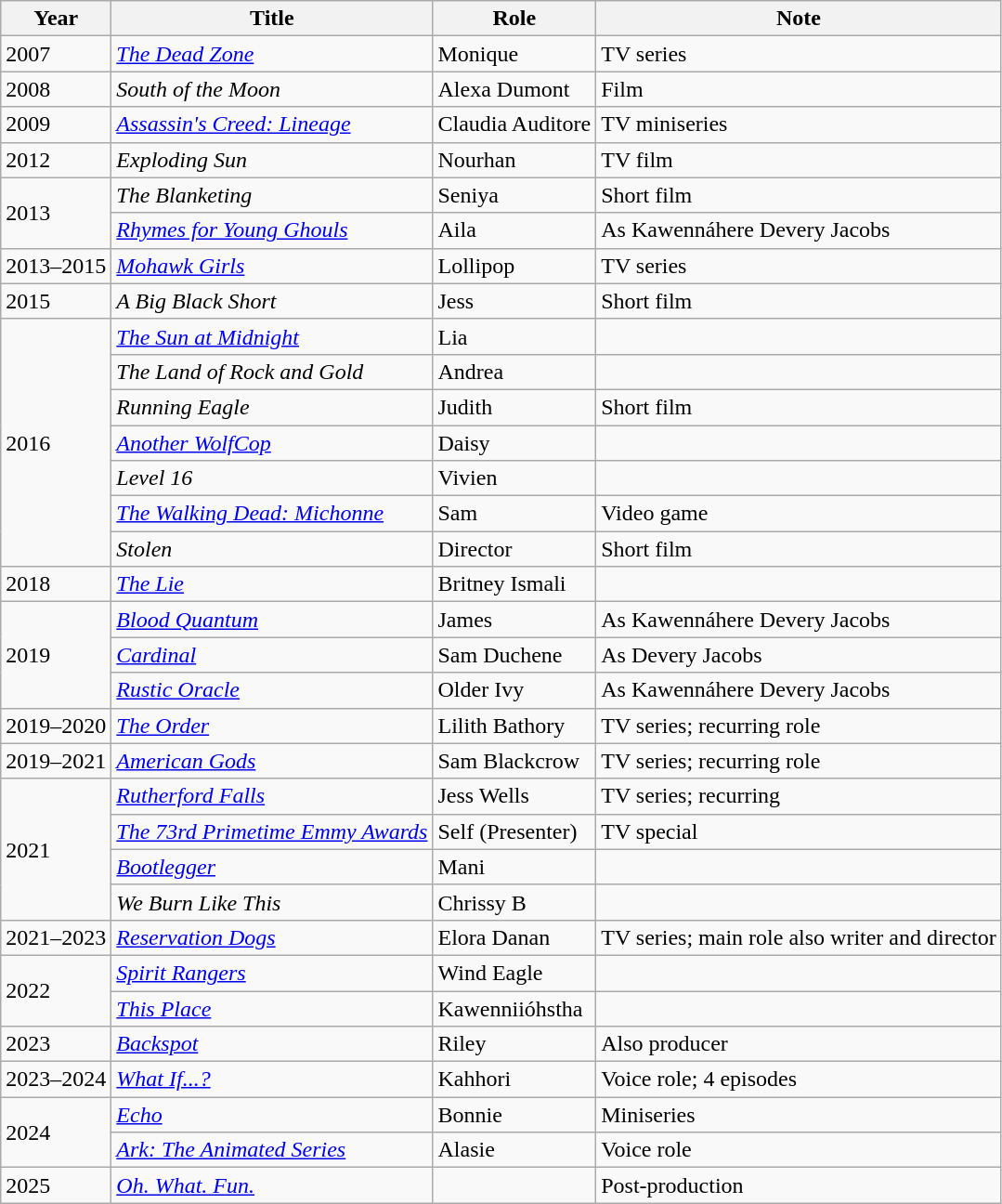<table class="wikitable sortable">
<tr>
<th>Year</th>
<th>Title</th>
<th>Role</th>
<th class="unsortable">Note</th>
</tr>
<tr>
<td>2007</td>
<td data-sort-value="Dead Zone, The"><em><a href='#'>The Dead Zone</a></em></td>
<td>Monique</td>
<td>TV series</td>
</tr>
<tr>
<td>2008</td>
<td><em>South of the Moon</em></td>
<td>Alexa Dumont</td>
<td>Film</td>
</tr>
<tr>
<td>2009</td>
<td><em><a href='#'>Assassin's Creed: Lineage</a></em></td>
<td>Claudia Auditore</td>
<td>TV miniseries</td>
</tr>
<tr>
<td>2012</td>
<td><em>Exploding Sun</em></td>
<td>Nourhan</td>
<td>TV film</td>
</tr>
<tr>
<td rowspan="2">2013</td>
<td data-sort-value="Blanketing, The"><em>The Blanketing</em></td>
<td>Seniya</td>
<td>Short film</td>
</tr>
<tr>
<td><em><a href='#'>Rhymes for Young Ghouls</a></em></td>
<td>Aila</td>
<td>As Kawennáhere Devery Jacobs</td>
</tr>
<tr>
<td>2013–2015</td>
<td><em><a href='#'>Mohawk Girls</a></em></td>
<td>Lollipop</td>
<td>TV series</td>
</tr>
<tr>
<td>2015</td>
<td data-sort-value="Big Black Short, A"><em>A Big Black Short</em></td>
<td>Jess</td>
<td>Short film</td>
</tr>
<tr>
<td rowspan="7">2016</td>
<td data-sort-value="Sun at Midnight, The"><em><a href='#'>The Sun at Midnight</a></em></td>
<td>Lia</td>
<td></td>
</tr>
<tr>
<td data-sort-value="Land of Rock and Gold, The"><em>The Land of Rock and Gold</em></td>
<td>Andrea</td>
<td></td>
</tr>
<tr>
<td><em>Running Eagle</em></td>
<td>Judith</td>
<td>Short film</td>
</tr>
<tr>
<td><em><a href='#'>Another WolfCop</a></em></td>
<td>Daisy</td>
<td></td>
</tr>
<tr>
<td><em>Level 16</em></td>
<td>Vivien</td>
<td></td>
</tr>
<tr>
<td data-sort-value="Walking Dead: Michonne, The"><em><a href='#'>The Walking Dead: Michonne</a></em></td>
<td>Sam</td>
<td>Video game</td>
</tr>
<tr>
<td><em>Stolen</em></td>
<td>Director</td>
<td>Short film</td>
</tr>
<tr>
<td>2018</td>
<td data-sort-value="Lie, The"><em><a href='#'>The Lie</a></em></td>
<td>Britney Ismali</td>
<td></td>
</tr>
<tr>
<td rowspan="3">2019</td>
<td><em><a href='#'>Blood Quantum</a></em></td>
<td>James</td>
<td>As Kawennáhere Devery Jacobs</td>
</tr>
<tr>
<td><em><a href='#'>Cardinal</a></em></td>
<td>Sam Duchene</td>
<td>As Devery Jacobs</td>
</tr>
<tr>
<td><em><a href='#'>Rustic Oracle</a></em></td>
<td>Older Ivy</td>
<td>As Kawennáhere Devery Jacobs</td>
</tr>
<tr>
<td>2019–2020</td>
<td data-sort-value="Order, The"><em><a href='#'>The Order</a></em></td>
<td>Lilith Bathory</td>
<td>TV series; recurring role</td>
</tr>
<tr>
<td>2019–2021</td>
<td><em><a href='#'>American Gods</a></em></td>
<td>Sam Blackcrow</td>
<td>TV series; recurring role</td>
</tr>
<tr>
<td rowspan="4">2021</td>
<td><em><a href='#'>Rutherford Falls</a></em></td>
<td>Jess Wells</td>
<td>TV series; recurring</td>
</tr>
<tr>
<td data-sort-value="73rd Primetime Emmy Awards, The"><em><a href='#'>The 73rd Primetime Emmy Awards</a></em></td>
<td>Self (Presenter)</td>
<td>TV special</td>
</tr>
<tr>
<td><em><a href='#'>Bootlegger</a></em></td>
<td>Mani</td>
<td></td>
</tr>
<tr>
<td><em>We Burn Like This</em></td>
<td>Chrissy B</td>
<td></td>
</tr>
<tr>
<td>2021–2023</td>
<td><em><a href='#'>Reservation Dogs</a></em></td>
<td>Elora Danan</td>
<td>TV series; main role also writer and director</td>
</tr>
<tr>
<td rowspan="2">2022</td>
<td><em><a href='#'>Spirit Rangers</a></em></td>
<td>Wind Eagle</td>
<td></td>
</tr>
<tr>
<td><em><a href='#'>This Place</a></em></td>
<td>Kawenniióhstha</td>
<td></td>
</tr>
<tr>
<td>2023</td>
<td><em><a href='#'>Backspot</a></em></td>
<td>Riley</td>
<td>Also producer</td>
</tr>
<tr>
<td>2023–2024</td>
<td><em><a href='#'>What If...?</a></em></td>
<td>Kahhori</td>
<td>Voice role; 4 episodes</td>
</tr>
<tr>
<td rowspan="2">2024</td>
<td><em><a href='#'>Echo</a></em></td>
<td>Bonnie</td>
<td>Miniseries</td>
</tr>
<tr>
<td><em><a href='#'>Ark: The Animated Series</a></em></td>
<td>Alasie</td>
<td>Voice role</td>
</tr>
<tr>
<td>2025</td>
<td><em><a href='#'>Oh. What. Fun.</a></em></td>
<td></td>
<td>Post-production</td>
</tr>
</table>
